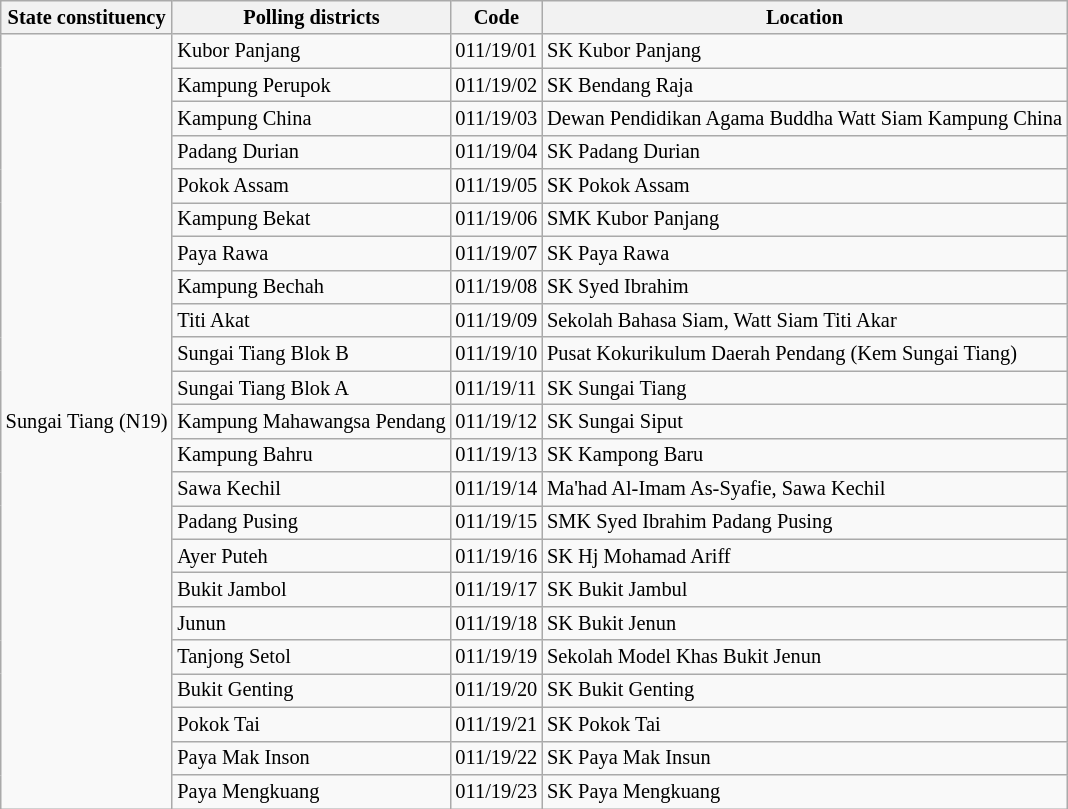<table class="wikitable sortable mw-collapsible" style="white-space:nowrap;font-size:85%">
<tr>
<th>State constituency</th>
<th>Polling districts</th>
<th>Code</th>
<th>Location</th>
</tr>
<tr>
<td rowspan="23">Sungai Tiang (N19)</td>
<td>Kubor Panjang</td>
<td>011/19/01</td>
<td>SK Kubor Panjang</td>
</tr>
<tr>
<td>Kampung Perupok</td>
<td>011/19/02</td>
<td>SK Bendang Raja</td>
</tr>
<tr>
<td>Kampung China</td>
<td>011/19/03</td>
<td>Dewan Pendidikan Agama Buddha Watt Siam Kampung China</td>
</tr>
<tr>
<td>Padang Durian</td>
<td>011/19/04</td>
<td>SK Padang Durian</td>
</tr>
<tr>
<td>Pokok Assam</td>
<td>011/19/05</td>
<td>SK Pokok Assam</td>
</tr>
<tr>
<td>Kampung Bekat</td>
<td>011/19/06</td>
<td>SMK Kubor Panjang</td>
</tr>
<tr>
<td>Paya Rawa</td>
<td>011/19/07</td>
<td>SK Paya Rawa</td>
</tr>
<tr>
<td>Kampung Bechah</td>
<td>011/19/08</td>
<td>SK Syed Ibrahim</td>
</tr>
<tr>
<td>Titi Akat</td>
<td>011/19/09</td>
<td>Sekolah Bahasa Siam, Watt Siam Titi Akar</td>
</tr>
<tr>
<td>Sungai Tiang Blok B</td>
<td>011/19/10</td>
<td>Pusat Kokurikulum Daerah Pendang (Kem Sungai Tiang)</td>
</tr>
<tr>
<td>Sungai Tiang Blok A</td>
<td>011/19/11</td>
<td>SK Sungai Tiang</td>
</tr>
<tr>
<td>Kampung Mahawangsa Pendang</td>
<td>011/19/12</td>
<td>SK Sungai Siput</td>
</tr>
<tr>
<td>Kampung Bahru</td>
<td>011/19/13</td>
<td>SK Kampong Baru</td>
</tr>
<tr>
<td>Sawa Kechil</td>
<td>011/19/14</td>
<td>Ma'had Al-Imam As-Syafie, Sawa Kechil</td>
</tr>
<tr>
<td>Padang Pusing</td>
<td>011/19/15</td>
<td>SMK Syed Ibrahim Padang Pusing</td>
</tr>
<tr>
<td>Ayer Puteh</td>
<td>011/19/16</td>
<td>SK Hj Mohamad Ariff</td>
</tr>
<tr>
<td>Bukit Jambol</td>
<td>011/19/17</td>
<td>SK Bukit Jambul</td>
</tr>
<tr>
<td>Junun</td>
<td>011/19/18</td>
<td>SK Bukit Jenun</td>
</tr>
<tr>
<td>Tanjong Setol</td>
<td>011/19/19</td>
<td>Sekolah Model Khas Bukit Jenun</td>
</tr>
<tr>
<td>Bukit Genting</td>
<td>011/19/20</td>
<td>SK Bukit Genting</td>
</tr>
<tr>
<td>Pokok Tai</td>
<td>011/19/21</td>
<td>SK Pokok Tai</td>
</tr>
<tr>
<td>Paya Mak Inson</td>
<td>011/19/22</td>
<td>SK Paya Mak Insun</td>
</tr>
<tr>
<td>Paya Mengkuang</td>
<td>011/19/23</td>
<td>SK Paya Mengkuang</td>
</tr>
</table>
